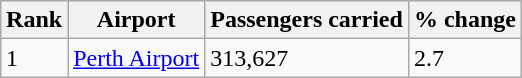<table class="wikitable sortable" style="margin:1em auto; font-size: 100%" width= align=>
<tr bgcolor=lightgrey>
<th>Rank</th>
<th>Airport</th>
<th>Passengers carried</th>
<th>% change</th>
</tr>
<tr>
<td>1</td>
<td><a href='#'>Perth Airport</a></td>
<td>313,627</td>
<td>2.7</td>
</tr>
</table>
